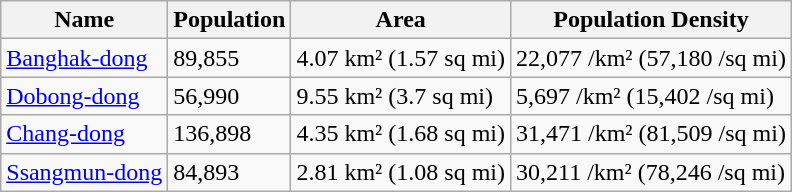<table class="wikitable sortable">
<tr>
<th>Name</th>
<th>Population</th>
<th>Area</th>
<th>Population Density</th>
</tr>
<tr>
<td><a href='#'>Banghak-dong</a></td>
<td>89,855</td>
<td>4.07 km² (1.57 sq mi)</td>
<td>22,077 /km² (57,180 /sq mi)</td>
</tr>
<tr>
<td><a href='#'>Dobong-dong</a></td>
<td>56,990</td>
<td>9.55 km² (3.7 sq mi)</td>
<td>5,697 /km² (15,402 /sq mi)</td>
</tr>
<tr>
<td><a href='#'>Chang-dong</a></td>
<td>136,898</td>
<td>4.35 km² (1.68 sq mi)</td>
<td>31,471 /km² (81,509 /sq mi)</td>
</tr>
<tr>
<td><a href='#'>Ssangmun-dong</a></td>
<td>84,893</td>
<td>2.81 km² (1.08 sq mi)</td>
<td>30,211 /km² (78,246 /sq mi)</td>
</tr>
</table>
